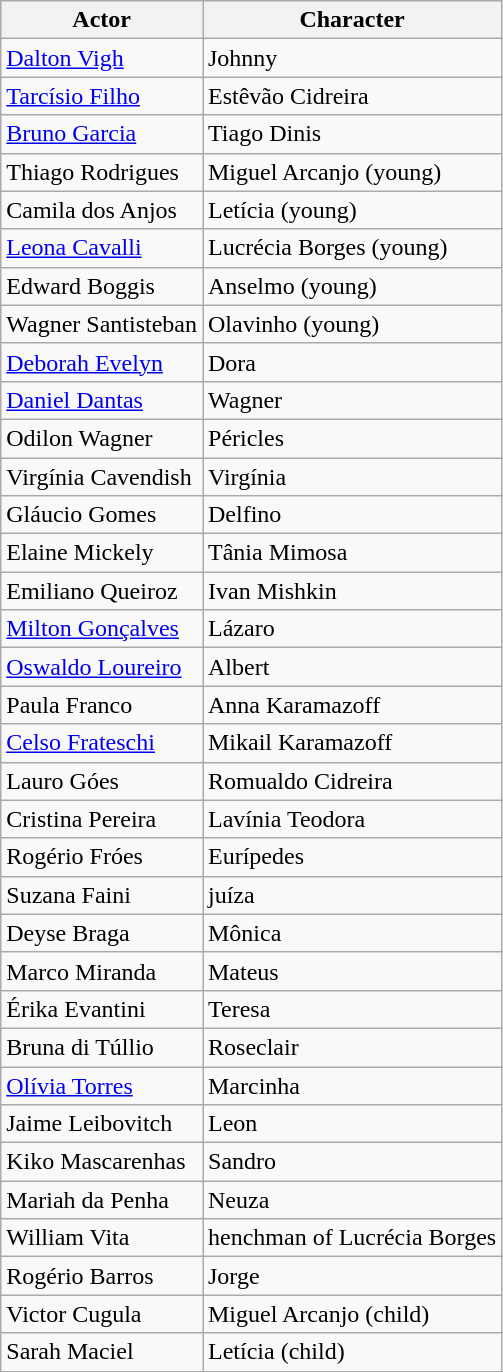<table class="wikitable sortable">
<tr>
<th>Actor</th>
<th>Character</th>
</tr>
<tr>
<td><a href='#'>Dalton Vigh</a></td>
<td>Johnny</td>
</tr>
<tr>
<td><a href='#'>Tarcísio Filho</a></td>
<td>Estêvão Cidreira</td>
</tr>
<tr>
<td><a href='#'>Bruno Garcia</a></td>
<td>Tiago Dinis</td>
</tr>
<tr>
<td>Thiago Rodrigues</td>
<td>Miguel Arcanjo (young)</td>
</tr>
<tr>
<td>Camila dos Anjos</td>
<td>Letícia (young)</td>
</tr>
<tr>
<td><a href='#'>Leona Cavalli</a></td>
<td>Lucrécia Borges (young)</td>
</tr>
<tr>
<td>Edward Boggis</td>
<td>Anselmo (young)</td>
</tr>
<tr>
<td>Wagner Santisteban</td>
<td>Olavinho (young)</td>
</tr>
<tr>
<td><a href='#'>Deborah Evelyn</a></td>
<td>Dora</td>
</tr>
<tr>
<td><a href='#'>Daniel Dantas</a></td>
<td>Wagner</td>
</tr>
<tr>
<td>Odilon Wagner</td>
<td>Péricles</td>
</tr>
<tr>
<td>Virgínia Cavendish</td>
<td>Virgínia</td>
</tr>
<tr>
<td>Gláucio Gomes</td>
<td>Delfino</td>
</tr>
<tr>
<td>Elaine Mickely</td>
<td>Tânia Mimosa</td>
</tr>
<tr>
<td>Emiliano Queiroz</td>
<td>Ivan Mishkin</td>
</tr>
<tr>
<td><a href='#'>Milton Gonçalves</a></td>
<td>Lázaro</td>
</tr>
<tr>
<td><a href='#'>Oswaldo Loureiro</a></td>
<td>Albert</td>
</tr>
<tr>
<td>Paula Franco</td>
<td>Anna Karamazoff</td>
</tr>
<tr>
<td><a href='#'>Celso Frateschi</a></td>
<td>Mikail Karamazoff</td>
</tr>
<tr>
<td>Lauro Góes</td>
<td>Romualdo Cidreira</td>
</tr>
<tr>
<td>Cristina Pereira</td>
<td>Lavínia Teodora</td>
</tr>
<tr>
<td>Rogério Fróes</td>
<td>Eurípedes</td>
</tr>
<tr>
<td>Suzana Faini</td>
<td>juíza</td>
</tr>
<tr>
<td>Deyse Braga</td>
<td>Mônica</td>
</tr>
<tr>
<td>Marco Miranda</td>
<td>Mateus</td>
</tr>
<tr>
<td>Érika Evantini</td>
<td>Teresa</td>
</tr>
<tr>
<td>Bruna di Túllio</td>
<td>Roseclair</td>
</tr>
<tr>
<td><a href='#'>Olívia Torres</a></td>
<td>Marcinha</td>
</tr>
<tr>
<td>Jaime Leibovitch</td>
<td>Leon</td>
</tr>
<tr>
<td>Kiko Mascarenhas</td>
<td>Sandro</td>
</tr>
<tr>
<td>Mariah da Penha</td>
<td>Neuza</td>
</tr>
<tr>
<td>William Vita</td>
<td>henchman of Lucrécia Borges</td>
</tr>
<tr>
<td>Rogério Barros</td>
<td>Jorge</td>
</tr>
<tr>
<td>Victor Cugula</td>
<td>Miguel Arcanjo (child)</td>
</tr>
<tr>
<td>Sarah Maciel</td>
<td>Letícia (child)</td>
</tr>
<tr>
</tr>
</table>
